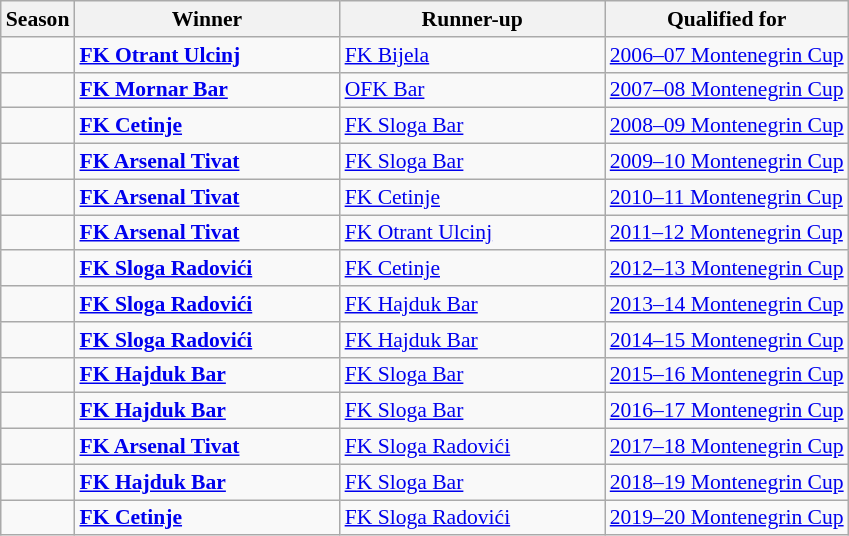<table class="wikitable" style="font-size:90%">
<tr>
<th>Season</th>
<th width="170">Winner</th>
<th width="170">Runner-up</th>
<th>Qualified for</th>
</tr>
<tr>
<td></td>
<td><strong><a href='#'>FK Otrant Ulcinj</a></strong></td>
<td><a href='#'>FK Bijela</a></td>
<td><a href='#'>2006–07 Montenegrin Cup</a></td>
</tr>
<tr>
<td></td>
<td><strong><a href='#'>FK Mornar Bar</a></strong></td>
<td><a href='#'>OFK Bar</a></td>
<td><a href='#'>2007–08 Montenegrin Cup</a></td>
</tr>
<tr>
<td></td>
<td><strong><a href='#'>FK Cetinje</a></strong></td>
<td><a href='#'>FK Sloga Bar</a></td>
<td><a href='#'>2008–09 Montenegrin Cup</a></td>
</tr>
<tr>
<td></td>
<td><strong><a href='#'>FK Arsenal Tivat</a></strong></td>
<td><a href='#'>FK Sloga Bar</a></td>
<td><a href='#'>2009–10 Montenegrin Cup</a></td>
</tr>
<tr>
<td></td>
<td><strong><a href='#'>FK Arsenal Tivat</a></strong></td>
<td><a href='#'>FK Cetinje</a></td>
<td><a href='#'>2010–11 Montenegrin Cup</a></td>
</tr>
<tr>
<td></td>
<td><strong><a href='#'>FK Arsenal Tivat</a></strong></td>
<td><a href='#'>FK Otrant Ulcinj</a></td>
<td><a href='#'>2011–12 Montenegrin Cup</a></td>
</tr>
<tr>
<td></td>
<td><strong><a href='#'>FK Sloga Radovići</a></strong></td>
<td><a href='#'>FK Cetinje</a></td>
<td><a href='#'>2012–13 Montenegrin Cup</a></td>
</tr>
<tr>
<td></td>
<td><strong><a href='#'>FK Sloga Radovići</a></strong></td>
<td><a href='#'>FK Hajduk Bar</a></td>
<td><a href='#'>2013–14 Montenegrin Cup</a></td>
</tr>
<tr>
<td></td>
<td><strong><a href='#'>FK Sloga Radovići</a></strong></td>
<td><a href='#'>FK Hajduk Bar</a></td>
<td><a href='#'>2014–15 Montenegrin Cup</a></td>
</tr>
<tr>
<td></td>
<td><strong><a href='#'>FK Hajduk Bar</a></strong></td>
<td><a href='#'>FK Sloga Bar</a></td>
<td><a href='#'>2015–16 Montenegrin Cup</a></td>
</tr>
<tr>
<td></td>
<td><strong><a href='#'>FK Hajduk Bar</a></strong></td>
<td><a href='#'>FK Sloga Bar</a></td>
<td><a href='#'>2016–17 Montenegrin Cup</a></td>
</tr>
<tr>
<td></td>
<td><strong><a href='#'>FK Arsenal Tivat</a></strong></td>
<td><a href='#'>FK Sloga Radovići</a></td>
<td><a href='#'>2017–18 Montenegrin Cup</a></td>
</tr>
<tr>
<td></td>
<td><strong><a href='#'>FK Hajduk Bar</a></strong></td>
<td><a href='#'>FK Sloga Bar</a></td>
<td><a href='#'>2018–19 Montenegrin Cup</a></td>
</tr>
<tr>
<td></td>
<td><strong><a href='#'>FK Cetinje</a></strong></td>
<td><a href='#'>FK Sloga Radovići</a></td>
<td><a href='#'>2019–20 Montenegrin Cup</a></td>
</tr>
</table>
